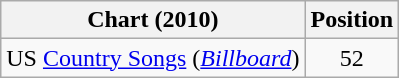<table class="wikitable sortable">
<tr>
<th scope="col">Chart (2010)</th>
<th scope="col">Position</th>
</tr>
<tr>
<td>US <a href='#'>Country Songs</a> (<em><a href='#'>Billboard</a></em>)</td>
<td align="center">52</td>
</tr>
</table>
